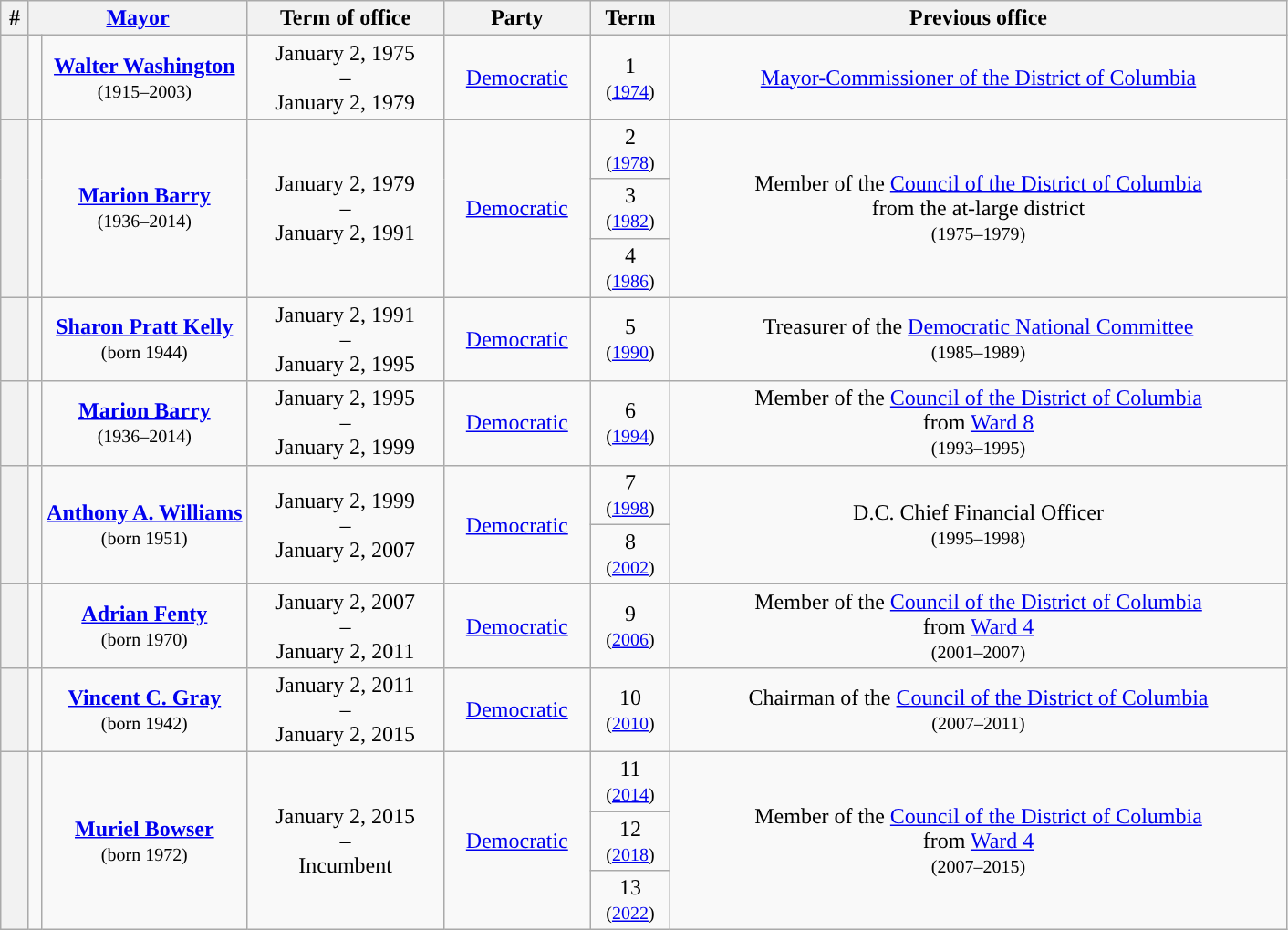<table class="wikitable" style="text-align: center;">
<tr>
<th>#</th>
<th colspan="2"><a href='#'>Mayor</a></th>
<th>Term of office</th>
<th>Party</th>
<th>Term</th>
<th>Previous office</th>
</tr>
<tr>
<th style="background: "></th>
<td></td>
<td style="width: 16%;"><strong><a href='#'>Walter Washington</a></strong><br><small>(1915–2003)</small></td>
<td><span>January 2, 1975</span><br>–<br><span>January 2, 1979</span></td>
<td><a href='#'>Democratic</a></td>
<td>1<br><small>(<a href='#'>1974</a>)</small></td>
<td><a href='#'>Mayor-Commissioner of the District of Columbia</a></td>
</tr>
<tr>
<th rowspan=3 style="background: "></th>
<td rowspan=3></td>
<td rowspan=3 style="width: 16%;"><strong><a href='#'>Marion Barry</a></strong><br><small>(1936–2014)</small></td>
<td rowspan=3><span>January 2, 1979</span><br>–<br><span>January 2, 1991</span></td>
<td rowspan=3><a href='#'>Democratic</a></td>
<td>2<br><small>(<a href='#'>1978</a>)</small></td>
<td rowspan=3>Member of the <a href='#'>Council of the District of Columbia</a><br>from the at-large district<br><small>(1975–1979)</small></td>
</tr>
<tr>
<td>3<br><small>(<a href='#'>1982</a>)</small></td>
</tr>
<tr>
<td>4<br><small>(<a href='#'>1986</a>)</small></td>
</tr>
<tr>
<th style="background: "></th>
<td></td>
<td style="width: 16%;"><strong><a href='#'>Sharon Pratt Kelly</a></strong><br><small>(born 1944)</small></td>
<td><span>January 2, 1991</span><br>–<br><span>January 2, 1995</span></td>
<td><a href='#'>Democratic</a></td>
<td>5<br><small>(<a href='#'>1990</a>)</small></td>
<td>Treasurer of the <a href='#'>Democratic National Committee</a><br><small>(1985–1989)</small></td>
</tr>
<tr>
<th style="background: "></th>
<td></td>
<td style="width: 16%;"><strong><a href='#'>Marion Barry</a></strong><br><small>(1936–2014)</small></td>
<td><span>January 2, 1995</span><br>–<br><span>January 2, 1999</span></td>
<td><a href='#'>Democratic</a></td>
<td>6<br><small>(<a href='#'>1994</a>)</small></td>
<td>Member of the <a href='#'>Council of the District of Columbia</a><br>from <a href='#'>Ward 8</a><br><small>(1993–1995)</small></td>
</tr>
<tr>
<th rowspan=2 style="background: "></th>
<td rowspan=2></td>
<td rowspan=2 style="width: 16%;"><strong><a href='#'>Anthony A. Williams</a></strong><br><small>(born 1951)</small></td>
<td rowspan=2><span>January 2, 1999</span><br>–<br><span>January 2, 2007</span></td>
<td rowspan=2><a href='#'>Democratic</a></td>
<td>7<br><small>(<a href='#'>1998</a>)</small></td>
<td rowspan=2>D.C. Chief Financial Officer<br><small>(1995–1998)</small></td>
</tr>
<tr>
<td>8<br><small>(<a href='#'>2002</a>)</small></td>
</tr>
<tr>
<th style="background: "></th>
<td></td>
<td style="width: 16%;"><strong><a href='#'>Adrian Fenty</a></strong><br><small>(born 1970)</small></td>
<td><span>January 2, 2007</span><br>–<br><span>January 2, 2011</span></td>
<td><a href='#'>Democratic</a></td>
<td>9<br><small>(<a href='#'>2006</a>)</small></td>
<td>Member of the <a href='#'>Council of the District of Columbia</a><br>from <a href='#'>Ward 4</a><br><small>(2001–2007)</small></td>
</tr>
<tr>
<th style="background: "></th>
<td></td>
<td style="width: 16%;"><strong><a href='#'>Vincent C. Gray</a></strong><br><small>(born 1942)</small></td>
<td><span>January 2, 2011</span><br>–<br><span>January 2, 2015</span></td>
<td><a href='#'>Democratic</a></td>
<td>10<br><small>(<a href='#'>2010</a>)</small></td>
<td>Chairman of the <a href='#'>Council of the District of Columbia</a><br><small>(2007–2011)</small></td>
</tr>
<tr>
<th rowspan=3 style="background: "></th>
<td rowspan=3></td>
<td rowspan=3 style="width: 16%;"><strong><a href='#'>Muriel Bowser</a></strong><br><small>(born 1972)</small></td>
<td rowspan=3><span>January 2, 2015</span><br>–<br><span>Incumbent</span></td>
<td rowspan=3><a href='#'>Democratic</a></td>
<td>11<br><small>(<a href='#'>2014</a>)</small></td>
<td rowspan=3>Member of the <a href='#'>Council of the District of Columbia</a><br>from <a href='#'>Ward 4</a><br><small>(2007–2015)</small></td>
</tr>
<tr>
<td>12<br><small>(<a href='#'>2018</a>)</small></td>
</tr>
<tr>
<td>13<br><small>(<a href='#'>2022</a>)</small></td>
</tr>
</table>
